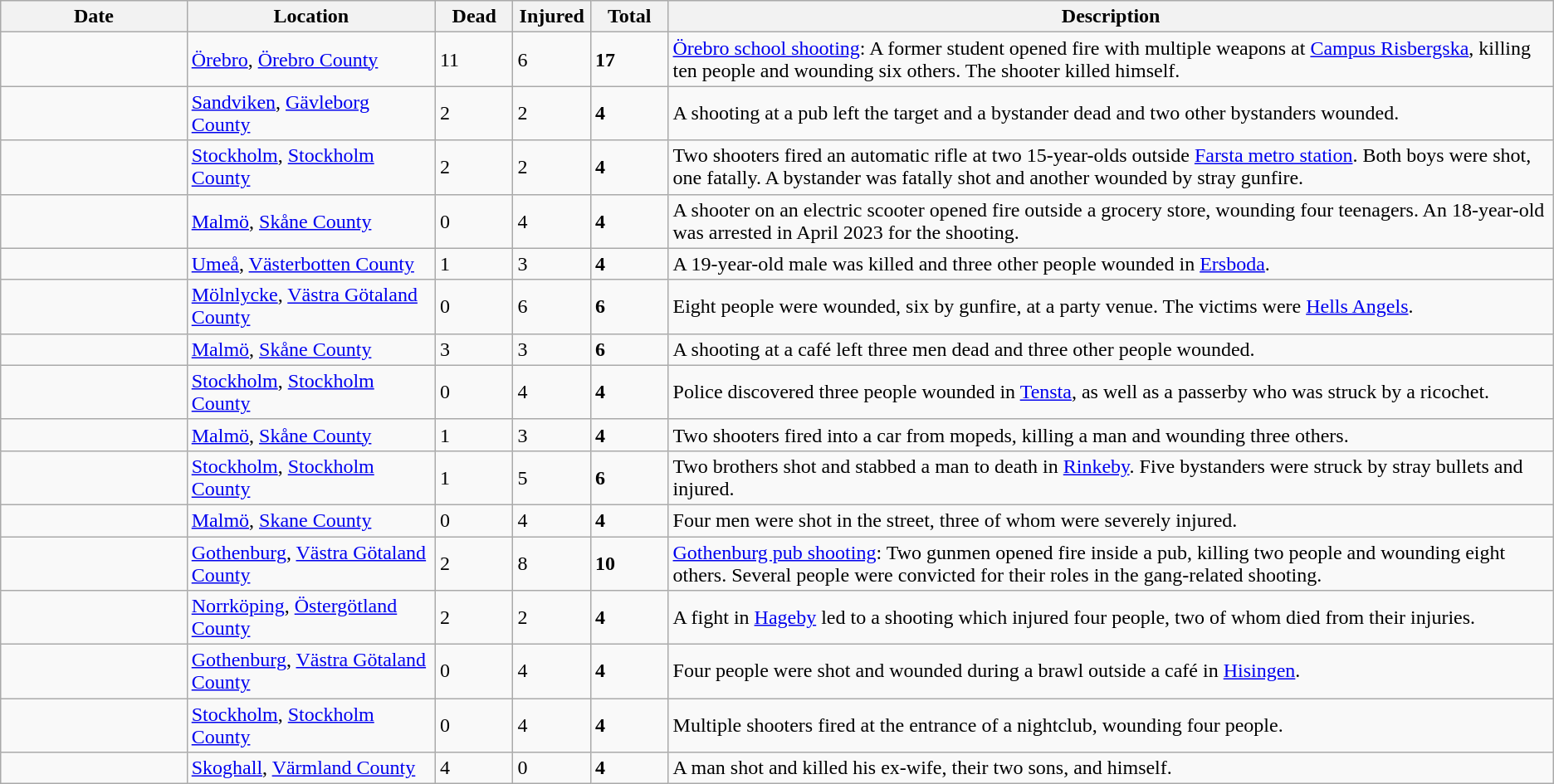<table class="wikitable sortable mw-datatable">
<tr>
<th width=12%>Date</th>
<th width=16%>Location</th>
<th width=5%>Dead</th>
<th width=5%>Injured</th>
<th width=5%>Total</th>
<th width=60%>Description</th>
</tr>
<tr>
<td></td>
<td><a href='#'>Örebro</a>, <a href='#'>Örebro County</a></td>
<td>11</td>
<td>6</td>
<td><strong>17</strong></td>
<td><a href='#'>Örebro school shooting</a>: A former student opened fire with multiple weapons at <a href='#'>Campus Risbergska</a>, killing ten people and wounding six others. The shooter killed himself.</td>
</tr>
<tr>
<td></td>
<td><a href='#'>Sandviken</a>, <a href='#'>Gävleborg County</a></td>
<td>2</td>
<td>2</td>
<td><strong>4</strong></td>
<td>A shooting at a pub left the target and a bystander dead and two other bystanders wounded.</td>
</tr>
<tr>
<td></td>
<td><a href='#'>Stockholm</a>, <a href='#'>Stockholm County</a></td>
<td>2</td>
<td>2</td>
<td><strong>4</strong></td>
<td>Two shooters fired an automatic rifle at two 15-year-olds outside <a href='#'>Farsta metro station</a>. Both boys were shot, one fatally. A bystander was fatally shot and another wounded by stray gunfire.</td>
</tr>
<tr>
<td></td>
<td><a href='#'>Malmö</a>, <a href='#'>Skåne County</a></td>
<td>0</td>
<td>4</td>
<td><strong>4</strong></td>
<td>A shooter on an electric scooter opened fire outside a grocery store, wounding four teenagers. An 18-year-old was arrested in April 2023 for the shooting.</td>
</tr>
<tr>
<td></td>
<td><a href='#'>Umeå</a>, <a href='#'>Västerbotten County</a></td>
<td>1</td>
<td>3</td>
<td><strong>4</strong></td>
<td>A 19-year-old male was killed and three other people wounded in <a href='#'>Ersboda</a>.</td>
</tr>
<tr>
<td></td>
<td><a href='#'>Mölnlycke</a>, <a href='#'>Västra Götaland County</a></td>
<td>0</td>
<td>6</td>
<td><strong>6</strong></td>
<td>Eight people were wounded, six by gunfire, at a party venue. The victims were <a href='#'>Hells Angels</a>.</td>
</tr>
<tr>
<td></td>
<td><a href='#'>Malmö</a>, <a href='#'>Skåne County</a></td>
<td>3</td>
<td>3</td>
<td><strong>6</strong></td>
<td>A shooting at a café left three men dead and three other people wounded.</td>
</tr>
<tr>
<td></td>
<td><a href='#'>Stockholm</a>, <a href='#'>Stockholm County</a></td>
<td>0</td>
<td>4</td>
<td><strong>4</strong></td>
<td>Police discovered three people wounded in <a href='#'>Tensta</a>, as well as a passerby who was struck by a ricochet.</td>
</tr>
<tr>
<td></td>
<td><a href='#'>Malmö</a>, <a href='#'>Skåne County</a></td>
<td>1</td>
<td>3</td>
<td><strong>4</strong></td>
<td>Two shooters fired into a car from mopeds, killing a man and wounding three others.</td>
</tr>
<tr>
<td></td>
<td><a href='#'>Stockholm</a>, <a href='#'>Stockholm County</a></td>
<td>1</td>
<td>5</td>
<td><strong>6</strong></td>
<td>Two brothers shot and stabbed a man to death in <a href='#'>Rinkeby</a>. Five bystanders were struck by stray bullets and injured.</td>
</tr>
<tr>
<td></td>
<td><a href='#'>Malmö</a>, <a href='#'>Skane County</a></td>
<td>0</td>
<td>4</td>
<td><strong>4</strong></td>
<td>Four men were shot in the street, three of whom were severely injured.</td>
</tr>
<tr>
<td></td>
<td><a href='#'>Gothenburg</a>, <a href='#'>Västra Götaland County</a></td>
<td>2</td>
<td>8</td>
<td><strong>10</strong></td>
<td><a href='#'>Gothenburg pub shooting</a>: Two gunmen opened fire inside a pub, killing two people and wounding eight others. Several people were convicted for their roles in the gang-related shooting.</td>
</tr>
<tr>
<td></td>
<td><a href='#'>Norrköping</a>, <a href='#'>Östergötland County</a></td>
<td>2</td>
<td>2</td>
<td><strong>4</strong></td>
<td>A fight in <a href='#'>Hageby</a> led to a shooting which injured four people, two of whom died from their injuries.</td>
</tr>
<tr>
<td></td>
<td><a href='#'>Gothenburg</a>, <a href='#'>Västra Götaland County</a></td>
<td>0</td>
<td>4</td>
<td><strong>4</strong></td>
<td>Four people were shot and wounded during a brawl outside a café in <a href='#'>Hisingen</a>.</td>
</tr>
<tr>
<td></td>
<td><a href='#'>Stockholm</a>, <a href='#'>Stockholm County</a></td>
<td>0</td>
<td>4</td>
<td><strong>4</strong></td>
<td>Multiple shooters fired at the entrance of a nightclub, wounding four people.</td>
</tr>
<tr>
<td></td>
<td><a href='#'>Skoghall</a>, <a href='#'>Värmland County</a></td>
<td>4</td>
<td>0</td>
<td><strong>4</strong></td>
<td>A man shot and killed his ex-wife, their two sons, and himself.</td>
</tr>
</table>
